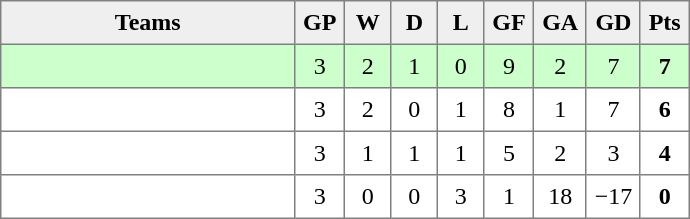<table style=border-collapse:collapse border=1 cellspacing=0 cellpadding=5>
<tr align=center bgcolor=#efefef>
<th width=185>Teams</th>
<th width=20>GP</th>
<th width=20>W</th>
<th width=20>D</th>
<th width=20>L</th>
<th width=20>GF</th>
<th width=20>GA</th>
<th width=20>GD</th>
<th width=20>Pts</th>
</tr>
<tr align=center style="background:#ccffcc;">
<td style="text-align:left;"></td>
<td>3</td>
<td>2</td>
<td>1</td>
<td>0</td>
<td>9</td>
<td>2</td>
<td>7</td>
<td><strong>7</strong></td>
</tr>
<tr align=center>
<td style="text-align:left;"></td>
<td>3</td>
<td>2</td>
<td>0</td>
<td>1</td>
<td>8</td>
<td>1</td>
<td>7</td>
<td><strong>6</strong></td>
</tr>
<tr align=center>
<td style="text-align:left;"></td>
<td>3</td>
<td>1</td>
<td>1</td>
<td>1</td>
<td>5</td>
<td>2</td>
<td>3</td>
<td><strong>4</strong></td>
</tr>
<tr align=center>
<td style="text-align:left;"></td>
<td>3</td>
<td>0</td>
<td>0</td>
<td>3</td>
<td>1</td>
<td>18</td>
<td>−17</td>
<td><strong>0</strong></td>
</tr>
</table>
